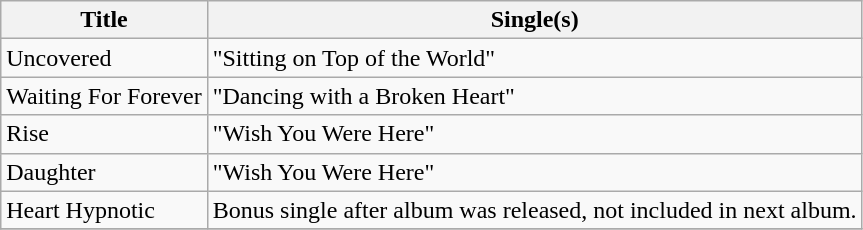<table class="wikitable">
<tr>
<th>Title</th>
<th>Single(s)</th>
</tr>
<tr>
<td>Uncovered</td>
<td>"Sitting on Top of the World"</td>
</tr>
<tr>
<td>Waiting For Forever</td>
<td>"Dancing with a Broken Heart"</td>
</tr>
<tr>
<td>Rise</td>
<td>"Wish You Were Here"</td>
</tr>
<tr>
<td>Daughter</td>
<td>"Wish You Were Here"</td>
</tr>
<tr>
<td>Heart Hypnotic</td>
<td>Bonus single after album was released, not included in next album.</td>
</tr>
<tr>
</tr>
</table>
